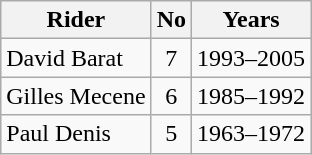<table class="wikitable">
<tr>
<th>Rider</th>
<th>No</th>
<th>Years</th>
</tr>
<tr align="center">
<td align="left">David Barat</td>
<td>7</td>
<td>1993–2005</td>
</tr>
<tr align="center">
<td align="left">Gilles Mecene</td>
<td>6</td>
<td>1985–1992</td>
</tr>
<tr align="center">
<td align="left">Paul Denis</td>
<td>5</td>
<td>1963–1972</td>
</tr>
</table>
